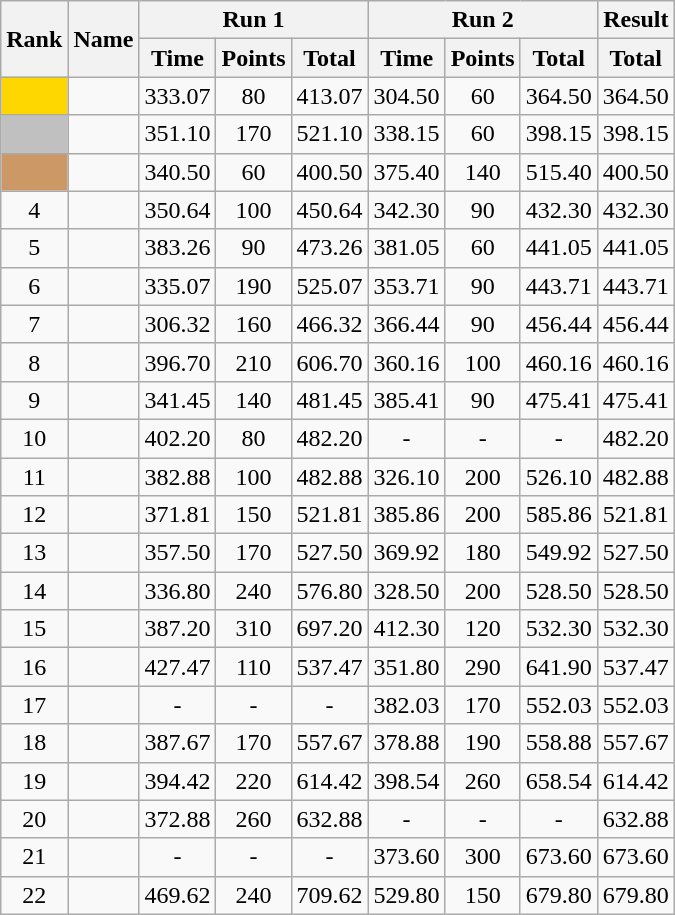<table class="wikitable" style="text-align:center">
<tr>
<th rowspan=2>Rank</th>
<th rowspan=2>Name</th>
<th colspan=3>Run 1</th>
<th colspan=3>Run 2</th>
<th>Result</th>
</tr>
<tr>
<th>Time</th>
<th>Points</th>
<th>Total</th>
<th>Time</th>
<th>Points</th>
<th>Total</th>
<th>Total</th>
</tr>
<tr>
<td bgcolor=gold></td>
<td align=left></td>
<td>333.07</td>
<td>80</td>
<td>413.07</td>
<td>304.50</td>
<td>60</td>
<td>364.50</td>
<td>364.50</td>
</tr>
<tr>
<td bgcolor=silver></td>
<td align=left></td>
<td>351.10</td>
<td>170</td>
<td>521.10</td>
<td>338.15</td>
<td>60</td>
<td>398.15</td>
<td>398.15</td>
</tr>
<tr>
<td bgcolor=cc9966></td>
<td align=left></td>
<td>340.50</td>
<td>60</td>
<td>400.50</td>
<td>375.40</td>
<td>140</td>
<td>515.40</td>
<td>400.50</td>
</tr>
<tr>
<td>4</td>
<td align=left></td>
<td>350.64</td>
<td>100</td>
<td>450.64</td>
<td>342.30</td>
<td>90</td>
<td>432.30</td>
<td>432.30</td>
</tr>
<tr>
<td>5</td>
<td align=left></td>
<td>383.26</td>
<td>90</td>
<td>473.26</td>
<td>381.05</td>
<td>60</td>
<td>441.05</td>
<td>441.05</td>
</tr>
<tr>
<td>6</td>
<td align=left></td>
<td>335.07</td>
<td>190</td>
<td>525.07</td>
<td>353.71</td>
<td>90</td>
<td>443.71</td>
<td>443.71</td>
</tr>
<tr>
<td>7</td>
<td align=left></td>
<td>306.32</td>
<td>160</td>
<td>466.32</td>
<td>366.44</td>
<td>90</td>
<td>456.44</td>
<td>456.44</td>
</tr>
<tr>
<td>8</td>
<td align=left></td>
<td>396.70</td>
<td>210</td>
<td>606.70</td>
<td>360.16</td>
<td>100</td>
<td>460.16</td>
<td>460.16</td>
</tr>
<tr>
<td>9</td>
<td align=left></td>
<td>341.45</td>
<td>140</td>
<td>481.45</td>
<td>385.41</td>
<td>90</td>
<td>475.41</td>
<td>475.41</td>
</tr>
<tr>
<td>10</td>
<td align=left></td>
<td>402.20</td>
<td>80</td>
<td>482.20</td>
<td>-</td>
<td>-</td>
<td>-</td>
<td>482.20</td>
</tr>
<tr>
<td>11</td>
<td align=left></td>
<td>382.88</td>
<td>100</td>
<td>482.88</td>
<td>326.10</td>
<td>200</td>
<td>526.10</td>
<td>482.88</td>
</tr>
<tr>
<td>12</td>
<td align=left></td>
<td>371.81</td>
<td>150</td>
<td>521.81</td>
<td>385.86</td>
<td>200</td>
<td>585.86</td>
<td>521.81</td>
</tr>
<tr>
<td>13</td>
<td align=left></td>
<td>357.50</td>
<td>170</td>
<td>527.50</td>
<td>369.92</td>
<td>180</td>
<td>549.92</td>
<td>527.50</td>
</tr>
<tr>
<td>14</td>
<td align=left></td>
<td>336.80</td>
<td>240</td>
<td>576.80</td>
<td>328.50</td>
<td>200</td>
<td>528.50</td>
<td>528.50</td>
</tr>
<tr>
<td>15</td>
<td align=left></td>
<td>387.20</td>
<td>310</td>
<td>697.20</td>
<td>412.30</td>
<td>120</td>
<td>532.30</td>
<td>532.30</td>
</tr>
<tr>
<td>16</td>
<td align=left></td>
<td>427.47</td>
<td>110</td>
<td>537.47</td>
<td>351.80</td>
<td>290</td>
<td>641.90</td>
<td>537.47</td>
</tr>
<tr>
<td>17</td>
<td align=left></td>
<td>-</td>
<td>-</td>
<td>-</td>
<td>382.03</td>
<td>170</td>
<td>552.03</td>
<td>552.03</td>
</tr>
<tr>
<td>18</td>
<td align=left></td>
<td>387.67</td>
<td>170</td>
<td>557.67</td>
<td>378.88</td>
<td>190</td>
<td>558.88</td>
<td>557.67</td>
</tr>
<tr>
<td>19</td>
<td align=left></td>
<td>394.42</td>
<td>220</td>
<td>614.42</td>
<td>398.54</td>
<td>260</td>
<td>658.54</td>
<td>614.42</td>
</tr>
<tr>
<td>20</td>
<td align=left></td>
<td>372.88</td>
<td>260</td>
<td>632.88</td>
<td>-</td>
<td>-</td>
<td>-</td>
<td>632.88</td>
</tr>
<tr>
<td>21</td>
<td align=left></td>
<td>-</td>
<td>-</td>
<td>-</td>
<td>373.60</td>
<td>300</td>
<td>673.60</td>
<td>673.60</td>
</tr>
<tr>
<td>22</td>
<td align=left></td>
<td>469.62</td>
<td>240</td>
<td>709.62</td>
<td>529.80</td>
<td>150</td>
<td>679.80</td>
<td>679.80</td>
</tr>
</table>
